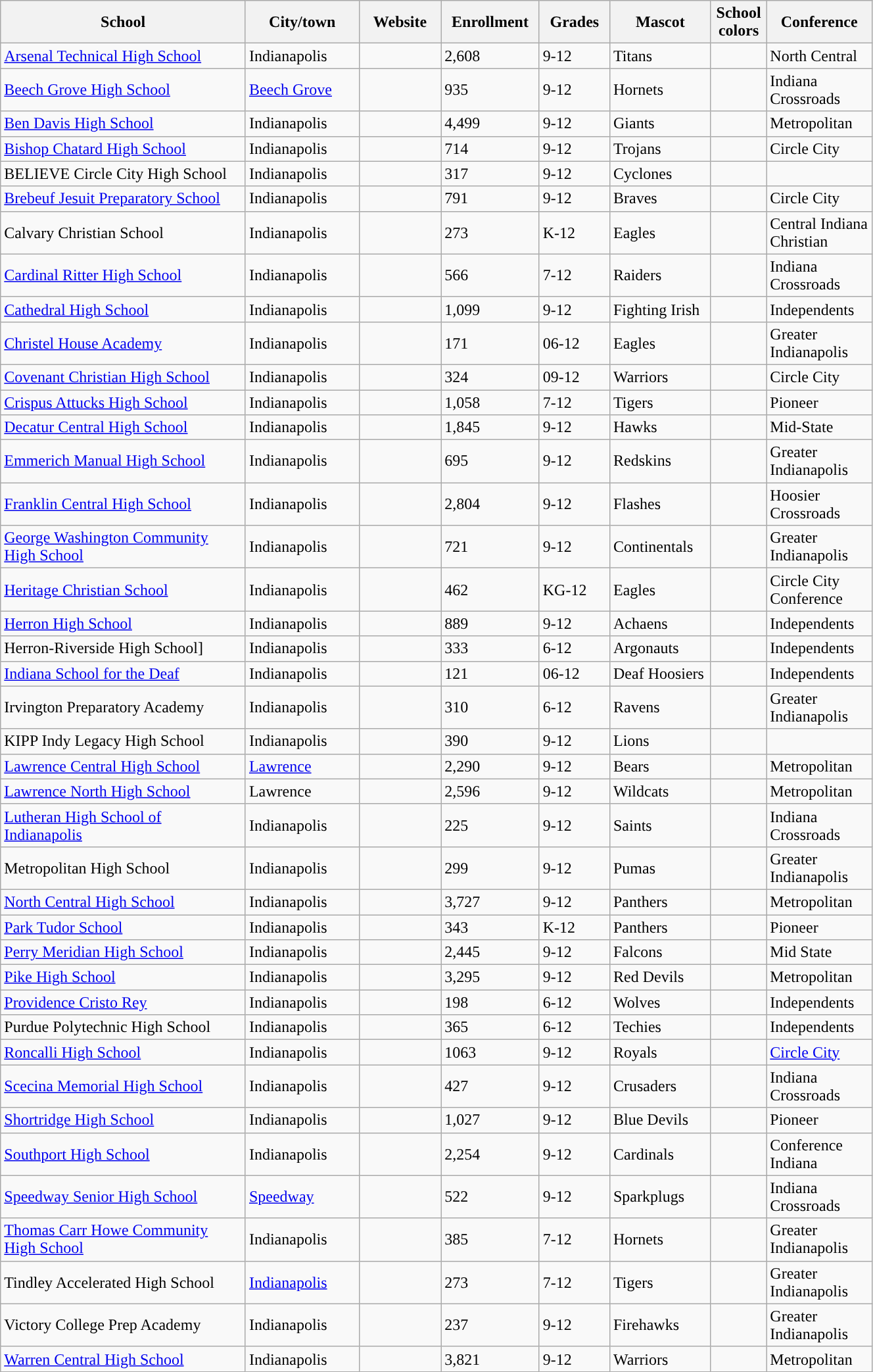<table class="wikitable sortable" width="70%">
<tr>
<th width="20%">School</th>
<th width="08%">City/town</th>
<th width="06%">Website</th>
<th width="04%">Enrollment</th>
<th width="04%">Grades</th>
<th width="04%">Mascot</th>
<th width=01%>School colors</th>
<th width="04%">Conference</th>
</tr>
<tr>
<td><a href='#'>Arsenal Technical High School</a></td>
<td>Indianapolis</td>
<td></td>
<td>2,608</td>
<td>9-12</td>
<td>Titans</td>
<td> </td>
<td>North Central</td>
</tr>
<tr>
<td><a href='#'>Beech Grove High School</a></td>
<td><a href='#'>Beech Grove</a></td>
<td></td>
<td>935</td>
<td>9-12</td>
<td>Hornets</td>
<td>  <br>  </td>
<td>Indiana Crossroads</td>
</tr>
<tr>
<td><a href='#'>Ben Davis High School</a></td>
<td>Indianapolis</td>
<td></td>
<td>4,499</td>
<td>9-12</td>
<td>Giants</td>
<td> </td>
<td>Metropolitan</td>
</tr>
<tr>
<td><a href='#'>Bishop Chatard High School</a></td>
<td>Indianapolis</td>
<td></td>
<td>714</td>
<td>9-12</td>
<td>Trojans</td>
<td> </td>
<td>Circle City</td>
</tr>
<tr>
<td>BELIEVE Circle City High School</td>
<td>Indianapolis</td>
<td></td>
<td>317</td>
<td>9-12</td>
<td>Cyclones</td>
<td> </td>
<td></td>
</tr>
<tr>
<td><a href='#'>Brebeuf Jesuit Preparatory School</a></td>
<td>Indianapolis</td>
<td></td>
<td>791</td>
<td>9-12</td>
<td>Braves</td>
<td> </td>
<td>Circle City</td>
</tr>
<tr>
<td>Calvary Christian School</td>
<td>Indianapolis</td>
<td></td>
<td>273</td>
<td>K-12</td>
<td>Eagles</td>
<td>  </td>
<td>Central Indiana Christian</td>
</tr>
<tr>
<td><a href='#'>Cardinal Ritter High School</a></td>
<td>Indianapolis</td>
<td></td>
<td>566</td>
<td>7-12</td>
<td>Raiders</td>
<td>  <br>  </td>
<td>Indiana Crossroads</td>
</tr>
<tr>
<td><a href='#'>Cathedral High School</a></td>
<td>Indianapolis</td>
<td></td>
<td>1,099</td>
<td>9-12</td>
<td>Fighting Irish</td>
<td> </td>
<td>Independents</td>
</tr>
<tr>
<td><a href='#'>Christel House Academy</a></td>
<td>Indianapolis</td>
<td></td>
<td>171</td>
<td>06-12</td>
<td>Eagles</td>
<td> </td>
<td>Greater Indianapolis</td>
</tr>
<tr>
<td><a href='#'>Covenant Christian High School</a></td>
<td>Indianapolis</td>
<td></td>
<td>324</td>
<td>09-12</td>
<td>Warriors</td>
<td> </td>
<td>Circle City</td>
</tr>
<tr>
<td><a href='#'>Crispus Attucks High School</a></td>
<td>Indianapolis</td>
<td></td>
<td>1,058</td>
<td>7-12</td>
<td>Tigers</td>
<td> </td>
<td>Pioneer</td>
</tr>
<tr>
<td><a href='#'>Decatur Central High School</a></td>
<td>Indianapolis</td>
<td></td>
<td>1,845</td>
<td>9-12</td>
<td>Hawks</td>
<td> </td>
<td>Mid-State</td>
</tr>
<tr>
<td><a href='#'>Emmerich Manual High School</a></td>
<td>Indianapolis</td>
<td></td>
<td>695</td>
<td>9-12</td>
<td>Redskins</td>
<td> </td>
<td>Greater Indianapolis</td>
</tr>
<tr>
<td><a href='#'>Franklin Central High School</a></td>
<td>Indianapolis</td>
<td></td>
<td>2,804</td>
<td>9-12</td>
<td>Flashes</td>
<td> </td>
<td>Hoosier Crossroads</td>
</tr>
<tr>
<td><a href='#'>George Washington Community High School</a></td>
<td>Indianapolis</td>
<td></td>
<td>721</td>
<td>9-12</td>
<td>Continentals</td>
<td> </td>
<td>Greater Indianapolis</td>
</tr>
<tr>
<td><a href='#'>Heritage Christian School</a></td>
<td>Indianapolis</td>
<td></td>
<td>462</td>
<td>KG-12</td>
<td>Eagles</td>
<td> </td>
<td>Circle City Conference</td>
</tr>
<tr>
<td><a href='#'>Herron High School</a></td>
<td>Indianapolis</td>
<td></td>
<td>889</td>
<td>9-12</td>
<td>Achaens</td>
<td> </td>
<td>Independents</td>
</tr>
<tr>
<td>Herron-Riverside High School]</td>
<td>Indianapolis</td>
<td></td>
<td>333</td>
<td>6-12</td>
<td>Argonauts</td>
<td> </td>
<td>Independents</td>
</tr>
<tr>
<td><a href='#'>Indiana School for the Deaf</a></td>
<td>Indianapolis</td>
<td></td>
<td>121</td>
<td>06-12</td>
<td>Deaf Hoosiers</td>
<td></td>
<td>Independents</td>
</tr>
<tr>
<td>Irvington Preparatory Academy</td>
<td>Indianapolis</td>
<td></td>
<td>310</td>
<td>6-12</td>
<td>Ravens</td>
<td> </td>
<td>Greater Indianapolis</td>
</tr>
<tr>
<td>KIPP Indy Legacy High School</td>
<td>Indianapolis</td>
<td></td>
<td>390</td>
<td>9-12</td>
<td>Lions</td>
<td> </td>
<td></td>
</tr>
<tr>
<td><a href='#'>Lawrence Central High School</a></td>
<td><a href='#'>Lawrence</a></td>
<td></td>
<td>2,290</td>
<td>9-12</td>
<td>Bears</td>
<td>  </td>
<td>Metropolitan</td>
</tr>
<tr>
<td><a href='#'>Lawrence North High School</a></td>
<td>Lawrence</td>
<td></td>
<td>2,596</td>
<td>9-12</td>
<td>Wildcats</td>
<td> </td>
<td>Metropolitan</td>
</tr>
<tr>
<td><a href='#'>Lutheran High School of Indianapolis</a></td>
<td>Indianapolis</td>
<td></td>
<td>225</td>
<td>9-12</td>
<td>Saints</td>
<td> </td>
<td>Indiana Crossroads</td>
</tr>
<tr>
<td>Metropolitan High School</td>
<td>Indianapolis</td>
<td></td>
<td>299</td>
<td>9-12</td>
<td>Pumas</td>
<td> </td>
<td>Greater Indianapolis</td>
</tr>
<tr>
<td><a href='#'>North Central High School</a></td>
<td>Indianapolis</td>
<td></td>
<td>3,727</td>
<td>9-12</td>
<td>Panthers</td>
<td>  </td>
<td>Metropolitan</td>
</tr>
<tr>
<td><a href='#'>Park Tudor School</a></td>
<td>Indianapolis</td>
<td></td>
<td>343</td>
<td>K-12</td>
<td>Panthers</td>
<td>  </td>
<td>Pioneer</td>
</tr>
<tr>
<td><a href='#'>Perry Meridian High School</a></td>
<td>Indianapolis</td>
<td></td>
<td>2,445</td>
<td>9-12</td>
<td>Falcons</td>
<td>  </td>
<td>Mid State</td>
</tr>
<tr>
<td><a href='#'>Pike High School</a></td>
<td>Indianapolis</td>
<td></td>
<td>3,295</td>
<td>9-12</td>
<td>Red Devils</td>
<td> </td>
<td>Metropolitan</td>
</tr>
<tr>
<td><a href='#'>Providence Cristo Rey</a></td>
<td>Indianapolis</td>
<td></td>
<td>198</td>
<td>6-12</td>
<td>Wolves</td>
<td> </td>
<td>Independents</td>
</tr>
<tr>
<td>Purdue Polytechnic High School</td>
<td>Indianapolis</td>
<td></td>
<td>365</td>
<td>6-12</td>
<td>Techies</td>
<td> </td>
<td>Independents</td>
</tr>
<tr>
<td><a href='#'>Roncalli High School</a></td>
<td>Indianapolis</td>
<td></td>
<td>1063</td>
<td>9-12</td>
<td>Royals</td>
<td>  </td>
<td><a href='#'>Circle City</a></td>
</tr>
<tr>
<td><a href='#'>Scecina Memorial High School</a></td>
<td>Indianapolis</td>
<td></td>
<td>427</td>
<td>9-12</td>
<td>Crusaders</td>
<td> </td>
<td>Indiana Crossroads</td>
</tr>
<tr>
<td><a href='#'>Shortridge High School</a></td>
<td>Indianapolis</td>
<td></td>
<td>1,027</td>
<td>9-12</td>
<td>Blue Devils</td>
<td> </td>
<td>Pioneer</td>
</tr>
<tr>
<td><a href='#'>Southport High School</a></td>
<td>Indianapolis</td>
<td></td>
<td>2,254</td>
<td>9-12</td>
<td>Cardinals</td>
<td> </td>
<td>Conference Indiana</td>
</tr>
<tr>
<td><a href='#'>Speedway Senior High School</a></td>
<td><a href='#'>Speedway</a></td>
<td></td>
<td>522</td>
<td>9-12</td>
<td>Sparkplugs</td>
<td> </td>
<td>Indiana Crossroads</td>
</tr>
<tr>
<td><a href='#'>Thomas Carr Howe Community High School</a></td>
<td>Indianapolis</td>
<td></td>
<td>385</td>
<td>7-12</td>
<td>Hornets</td>
<td> </td>
<td>Greater Indianapolis</td>
</tr>
<tr>
<td>Tindley Accelerated High School</td>
<td><a href='#'>Indianapolis</a></td>
<td></td>
<td>273</td>
<td>7-12</td>
<td>Tigers</td>
<td> </td>
<td>Greater Indianapolis</td>
</tr>
<tr>
<td>Victory College Prep Academy</td>
<td>Indianapolis</td>
<td></td>
<td>237</td>
<td>9-12</td>
<td>Firehawks</td>
<td> </td>
<td>Greater Indianapolis</td>
</tr>
<tr>
<td><a href='#'>Warren Central High School</a></td>
<td>Indianapolis</td>
<td></td>
<td>3,821</td>
<td>9-12</td>
<td>Warriors</td>
<td> </td>
<td>Metropolitan</td>
</tr>
</table>
